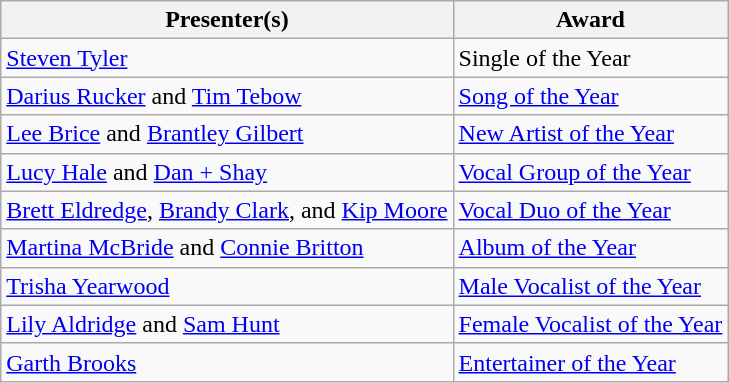<table class="wikitable">
<tr>
<th>Presenter(s)</th>
<th>Award</th>
</tr>
<tr>
<td><a href='#'>Steven Tyler</a></td>
<td>Single of the Year</td>
</tr>
<tr>
<td><a href='#'>Darius Rucker</a> and <a href='#'>Tim Tebow</a></td>
<td><a href='#'>Song of the Year</a></td>
</tr>
<tr>
<td><a href='#'>Lee Brice</a> and <a href='#'>Brantley Gilbert</a></td>
<td><a href='#'>New Artist of the Year</a></td>
</tr>
<tr>
<td><a href='#'>Lucy Hale</a> and <a href='#'>Dan + Shay</a></td>
<td><a href='#'>Vocal Group of the Year</a></td>
</tr>
<tr>
<td><a href='#'>Brett Eldredge</a>, <a href='#'>Brandy Clark</a>, and <a href='#'>Kip Moore</a></td>
<td><a href='#'>Vocal Duo of the Year</a></td>
</tr>
<tr>
<td><a href='#'>Martina McBride</a> and <a href='#'>Connie Britton</a></td>
<td><a href='#'>Album of the Year</a></td>
</tr>
<tr>
<td><a href='#'>Trisha Yearwood</a></td>
<td><a href='#'>Male Vocalist of the Year</a></td>
</tr>
<tr>
<td><a href='#'>Lily Aldridge</a> and <a href='#'>Sam Hunt</a></td>
<td><a href='#'>Female Vocalist of the Year</a></td>
</tr>
<tr>
<td><a href='#'>Garth Brooks</a></td>
<td><a href='#'>Entertainer of the Year</a></td>
</tr>
</table>
